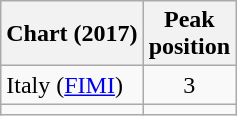<table class="wikitable sortable plainrowheaders">
<tr>
<th>Chart (2017)</th>
<th>Peak<br>position</th>
</tr>
<tr>
<td>Italy (<a href='#'>FIMI</a>)</td>
<td align="center">3</td>
</tr>
<tr>
<td></td>
</tr>
</table>
